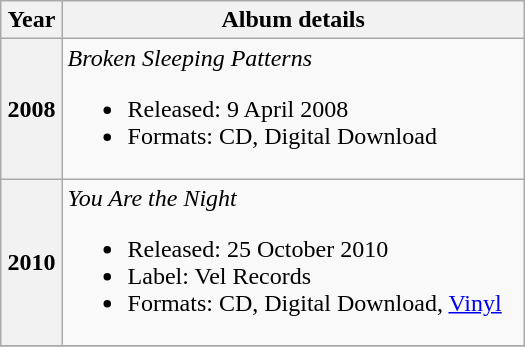<table class="wikitable" style="text-align: left; width: 350px; height: 200px;">
<tr>
<th scope="col">Year</th>
<th scope="col">Album details</th>
</tr>
<tr>
<th scope="row">2008</th>
<td><em>Broken Sleeping Patterns</em><br><ul><li>Released: 9 April 2008</li><li>Formats: CD, Digital Download</li></ul></td>
</tr>
<tr>
<th scope="row">2010</th>
<td><em>You Are the Night</em><br><ul><li>Released: 25 October 2010</li><li>Label: Vel Records</li><li>Formats: CD, Digital Download, <a href='#'>Vinyl</a></li></ul></td>
</tr>
<tr>
</tr>
</table>
